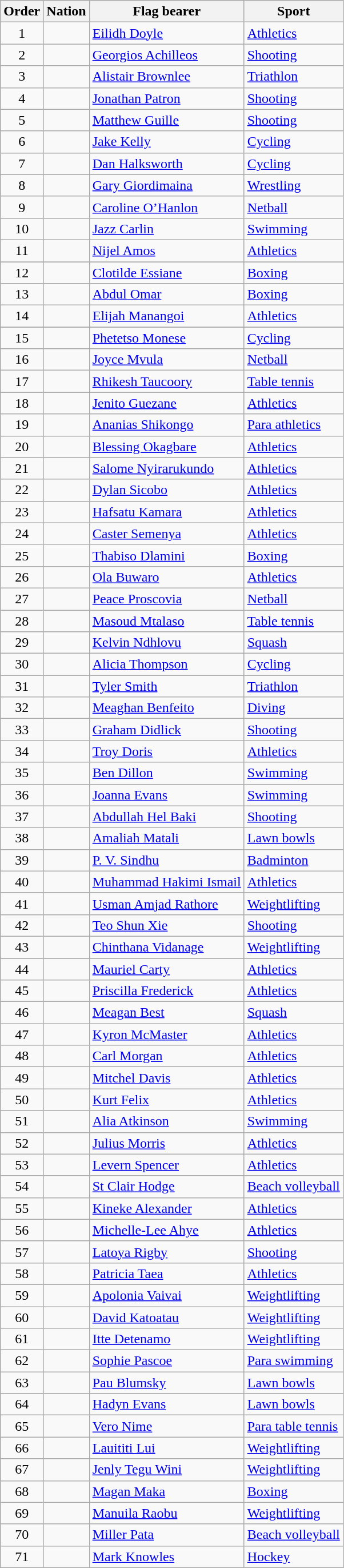<table class="sortable wikitable">
<tr>
<th>Order</th>
<th>Nation</th>
<th>Flag bearer</th>
<th>Sport</th>
</tr>
<tr>
<td align=center>1</td>
<td></td>
<td><a href='#'>Eilidh Doyle</a></td>
<td><a href='#'>Athletics</a></td>
</tr>
<tr>
<td align=center>2</td>
<td></td>
<td><a href='#'>Georgios Achilleos</a></td>
<td><a href='#'>Shooting</a></td>
</tr>
<tr>
<td align=center>3</td>
<td></td>
<td><a href='#'>Alistair Brownlee</a></td>
<td><a href='#'>Triathlon</a></td>
</tr>
<tr>
<td align=center>4</td>
<td></td>
<td><a href='#'>Jonathan Patron</a></td>
<td><a href='#'>Shooting</a></td>
</tr>
<tr>
<td align=center>5</td>
<td></td>
<td><a href='#'>Matthew Guille</a></td>
<td><a href='#'>Shooting</a></td>
</tr>
<tr>
<td align=center>6</td>
<td></td>
<td><a href='#'>Jake Kelly</a></td>
<td><a href='#'>Cycling</a></td>
</tr>
<tr>
<td align=center>7</td>
<td></td>
<td><a href='#'>Dan Halksworth</a></td>
<td><a href='#'>Cycling</a></td>
</tr>
<tr>
<td align=center>8</td>
<td></td>
<td><a href='#'>Gary Giordimaina</a></td>
<td><a href='#'>Wrestling</a></td>
</tr>
<tr>
<td align=center>9</td>
<td></td>
<td><a href='#'>Caroline O’Hanlon</a></td>
<td><a href='#'>Netball</a></td>
</tr>
<tr>
<td align=center>10</td>
<td></td>
<td><a href='#'>Jazz Carlin</a></td>
<td><a href='#'>Swimming</a></td>
</tr>
<tr>
<td align=center>11</td>
<td></td>
<td><a href='#'>Nijel Amos</a></td>
<td><a href='#'>Athletics</a></td>
</tr>
<tr>
</tr>
<tr>
<td align=center>12</td>
<td></td>
<td><a href='#'>Clotilde Essiane</a></td>
<td><a href='#'>Boxing</a></td>
</tr>
<tr>
<td align=center>13</td>
<td></td>
<td><a href='#'>Abdul Omar</a></td>
<td><a href='#'>Boxing</a></td>
</tr>
<tr>
<td align=center>14</td>
<td></td>
<td><a href='#'>Elijah Manangoi</a></td>
<td><a href='#'>Athletics</a></td>
</tr>
<tr>
</tr>
<tr>
<td align=center>15</td>
<td></td>
<td><a href='#'>Phetetso Monese</a></td>
<td><a href='#'>Cycling</a></td>
</tr>
<tr>
<td align=center>16</td>
<td></td>
<td><a href='#'>Joyce Mvula</a></td>
<td><a href='#'>Netball</a></td>
</tr>
<tr>
<td align=center>17</td>
<td></td>
<td><a href='#'>Rhikesh Taucoory</a></td>
<td><a href='#'>Table tennis</a></td>
</tr>
<tr>
<td align=center>18</td>
<td></td>
<td><a href='#'>Jenito Guezane</a></td>
<td><a href='#'>Athletics</a></td>
</tr>
<tr>
<td align=center>19</td>
<td></td>
<td><a href='#'>Ananias Shikongo</a></td>
<td><a href='#'>Para athletics</a></td>
</tr>
<tr>
<td align=center>20</td>
<td></td>
<td><a href='#'>Blessing Okagbare</a></td>
<td><a href='#'>Athletics</a></td>
</tr>
<tr>
<td align=center>21</td>
<td></td>
<td><a href='#'>Salome Nyirarukundo</a></td>
<td><a href='#'>Athletics</a></td>
</tr>
<tr>
<td align=center>22</td>
<td></td>
<td><a href='#'>Dylan Sicobo</a></td>
<td><a href='#'>Athletics</a></td>
</tr>
<tr>
<td align=center>23</td>
<td></td>
<td><a href='#'>Hafsatu Kamara</a></td>
<td><a href='#'>Athletics</a></td>
</tr>
<tr>
<td align=center>24</td>
<td></td>
<td><a href='#'>Caster Semenya</a></td>
<td><a href='#'>Athletics</a></td>
</tr>
<tr>
<td align=center>25</td>
<td></td>
<td><a href='#'>Thabiso Dlamini</a></td>
<td><a href='#'>Boxing</a></td>
</tr>
<tr>
<td align=center>26</td>
<td></td>
<td><a href='#'>Ola Buwaro</a></td>
<td><a href='#'>Athletics</a></td>
</tr>
<tr>
<td align=center>27</td>
<td></td>
<td><a href='#'>Peace Proscovia</a></td>
<td><a href='#'>Netball</a></td>
</tr>
<tr>
<td align=center>28</td>
<td></td>
<td><a href='#'>Masoud Mtalaso</a></td>
<td><a href='#'>Table tennis</a></td>
</tr>
<tr>
<td align=center>29</td>
<td></td>
<td><a href='#'>Kelvin Ndhlovu</a></td>
<td><a href='#'>Squash</a></td>
</tr>
<tr>
<td align=center>30</td>
<td></td>
<td><a href='#'>Alicia Thompson</a></td>
<td><a href='#'>Cycling</a></td>
</tr>
<tr>
<td align=center>31</td>
<td></td>
<td><a href='#'>Tyler Smith</a></td>
<td><a href='#'>Triathlon</a></td>
</tr>
<tr>
<td align=center>32</td>
<td></td>
<td><a href='#'>Meaghan Benfeito</a></td>
<td><a href='#'>Diving</a></td>
</tr>
<tr>
<td align=center>33</td>
<td></td>
<td><a href='#'>Graham Didlick</a></td>
<td><a href='#'>Shooting</a></td>
</tr>
<tr>
<td align=center>34</td>
<td></td>
<td><a href='#'>Troy Doris</a></td>
<td><a href='#'>Athletics</a></td>
</tr>
<tr>
<td align=center>35</td>
<td></td>
<td><a href='#'>Ben Dillon</a></td>
<td><a href='#'>Swimming</a></td>
</tr>
<tr>
<td align=center>36</td>
<td></td>
<td><a href='#'>Joanna Evans</a></td>
<td><a href='#'>Swimming</a></td>
</tr>
<tr>
<td align=center>37</td>
<td></td>
<td><a href='#'>Abdullah Hel Baki</a></td>
<td><a href='#'>Shooting</a></td>
</tr>
<tr>
<td align=center>38</td>
<td></td>
<td><a href='#'>Amaliah Matali</a></td>
<td><a href='#'>Lawn bowls</a></td>
</tr>
<tr>
<td align=center>39</td>
<td></td>
<td><a href='#'>P. V. Sindhu</a></td>
<td><a href='#'>Badminton</a></td>
</tr>
<tr>
<td align=center>40</td>
<td></td>
<td><a href='#'>Muhammad Hakimi Ismail</a></td>
<td><a href='#'>Athletics</a></td>
</tr>
<tr>
<td align=center>41</td>
<td></td>
<td><a href='#'>Usman Amjad Rathore</a></td>
<td><a href='#'>Weightlifting</a></td>
</tr>
<tr>
<td align=center>42</td>
<td></td>
<td><a href='#'>Teo Shun Xie</a></td>
<td><a href='#'>Shooting</a></td>
</tr>
<tr>
<td align=center>43</td>
<td></td>
<td><a href='#'>Chinthana Vidanage</a></td>
<td><a href='#'>Weightlifting</a></td>
</tr>
<tr>
<td align=center>44</td>
<td></td>
<td><a href='#'>Mauriel Carty</a></td>
<td><a href='#'>Athletics</a></td>
</tr>
<tr>
<td align=center>45</td>
<td></td>
<td><a href='#'>Priscilla Frederick</a></td>
<td><a href='#'>Athletics</a></td>
</tr>
<tr>
<td align=center>46</td>
<td></td>
<td><a href='#'>Meagan Best</a></td>
<td><a href='#'>Squash</a></td>
</tr>
<tr>
<td align=center>47</td>
<td></td>
<td><a href='#'>Kyron McMaster</a></td>
<td><a href='#'>Athletics</a></td>
</tr>
<tr>
<td align=center>48</td>
<td></td>
<td><a href='#'>Carl Morgan</a></td>
<td><a href='#'>Athletics</a></td>
</tr>
<tr>
<td align=center>49</td>
<td></td>
<td><a href='#'>Mitchel Davis</a></td>
<td><a href='#'>Athletics</a></td>
</tr>
<tr>
<td align=center>50</td>
<td></td>
<td><a href='#'>Kurt Felix</a></td>
<td><a href='#'>Athletics</a></td>
</tr>
<tr>
<td align=center>51</td>
<td></td>
<td><a href='#'>Alia Atkinson</a></td>
<td><a href='#'>Swimming</a></td>
</tr>
<tr>
<td align=center>52</td>
<td></td>
<td><a href='#'>Julius Morris</a></td>
<td><a href='#'>Athletics</a></td>
</tr>
<tr>
<td align=center>53</td>
<td></td>
<td><a href='#'>Levern Spencer</a></td>
<td><a href='#'>Athletics</a></td>
</tr>
<tr>
<td align=center>54</td>
<td></td>
<td><a href='#'>St Clair Hodge</a></td>
<td><a href='#'>Beach volleyball</a></td>
</tr>
<tr>
<td align=center>55</td>
<td></td>
<td><a href='#'>Kineke Alexander</a></td>
<td><a href='#'>Athletics</a></td>
</tr>
<tr>
<td align=center>56</td>
<td></td>
<td><a href='#'>Michelle-Lee Ahye</a></td>
<td><a href='#'>Athletics</a></td>
</tr>
<tr>
<td align=center>57</td>
<td></td>
<td><a href='#'>Latoya Rigby</a></td>
<td><a href='#'>Shooting</a></td>
</tr>
<tr>
<td align=center>58</td>
<td></td>
<td><a href='#'>Patricia Taea</a></td>
<td><a href='#'>Athletics</a></td>
</tr>
<tr>
<td align=center>59</td>
<td></td>
<td><a href='#'>Apolonia Vaivai</a></td>
<td><a href='#'>Weightlifting</a></td>
</tr>
<tr>
<td align=center>60</td>
<td></td>
<td><a href='#'>David Katoatau</a></td>
<td><a href='#'>Weightlifting</a></td>
</tr>
<tr>
<td align=center>61</td>
<td></td>
<td><a href='#'>Itte Detenamo</a></td>
<td><a href='#'>Weightlifting</a></td>
</tr>
<tr>
<td align=center>62</td>
<td></td>
<td><a href='#'>Sophie Pascoe</a></td>
<td><a href='#'>Para swimming</a></td>
</tr>
<tr>
<td align=center>63</td>
<td></td>
<td><a href='#'>Pau Blumsky</a></td>
<td><a href='#'>Lawn bowls</a></td>
</tr>
<tr>
<td align=center>64</td>
<td></td>
<td><a href='#'>Hadyn Evans</a></td>
<td><a href='#'>Lawn bowls</a></td>
</tr>
<tr>
<td align=center>65</td>
<td></td>
<td><a href='#'>Vero Nime</a></td>
<td><a href='#'>Para table tennis</a></td>
</tr>
<tr>
<td align=center>66</td>
<td></td>
<td><a href='#'>Lauititi Lui</a></td>
<td><a href='#'>Weightlifting</a></td>
</tr>
<tr>
<td align=center>67</td>
<td></td>
<td><a href='#'>Jenly Tegu Wini</a></td>
<td><a href='#'>Weightlifting</a></td>
</tr>
<tr>
<td align=center>68</td>
<td></td>
<td><a href='#'>Magan Maka</a></td>
<td><a href='#'>Boxing</a></td>
</tr>
<tr>
<td align=center>69</td>
<td></td>
<td><a href='#'>Manuila Raobu</a></td>
<td><a href='#'>Weightlifting</a></td>
</tr>
<tr>
<td align=center>70</td>
<td></td>
<td><a href='#'>Miller Pata</a></td>
<td><a href='#'>Beach volleyball</a></td>
</tr>
<tr>
<td align=center>71</td>
<td></td>
<td><a href='#'>Mark Knowles</a></td>
<td><a href='#'>Hockey</a></td>
</tr>
</table>
